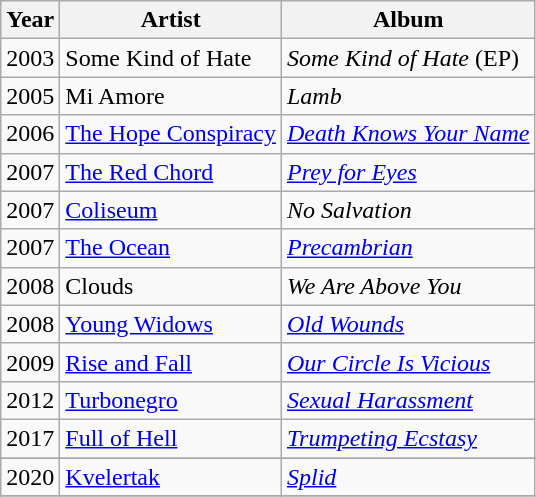<table class="wikitable">
<tr>
<th>Year</th>
<th>Artist</th>
<th>Album</th>
</tr>
<tr>
<td>2003</td>
<td>Some Kind of Hate</td>
<td><em>Some Kind of Hate</em> (EP)</td>
</tr>
<tr>
<td>2005</td>
<td>Mi Amore</td>
<td><em>Lamb</em></td>
</tr>
<tr>
<td>2006</td>
<td><a href='#'>The Hope Conspiracy</a></td>
<td><em><a href='#'>Death Knows Your Name</a></em></td>
</tr>
<tr>
<td>2007</td>
<td><a href='#'>The Red Chord</a></td>
<td><em><a href='#'>Prey for Eyes</a></em></td>
</tr>
<tr>
<td>2007</td>
<td><a href='#'>Coliseum</a></td>
<td><em>No Salvation</em></td>
</tr>
<tr>
<td>2007</td>
<td><a href='#'>The Ocean</a></td>
<td><em><a href='#'>Precambrian</a></em></td>
</tr>
<tr>
<td>2008</td>
<td>Clouds</td>
<td><em>We Are Above You</em></td>
</tr>
<tr>
<td>2008</td>
<td><a href='#'>Young Widows</a></td>
<td><em><a href='#'>Old Wounds</a></em></td>
</tr>
<tr>
<td>2009</td>
<td><a href='#'>Rise and Fall</a></td>
<td><em><a href='#'>Our Circle Is Vicious</a></em></td>
</tr>
<tr>
<td>2012</td>
<td><a href='#'>Turbonegro</a></td>
<td><em><a href='#'>Sexual Harassment</a></em></td>
</tr>
<tr>
<td>2017</td>
<td><a href='#'>Full of Hell</a></td>
<td><em><a href='#'>Trumpeting Ecstasy</a></em></td>
</tr>
<tr>
</tr>
<tr>
<td>2020</td>
<td><a href='#'>Kvelertak</a></td>
<td><em><a href='#'>Splid</a></em></td>
</tr>
<tr>
</tr>
</table>
